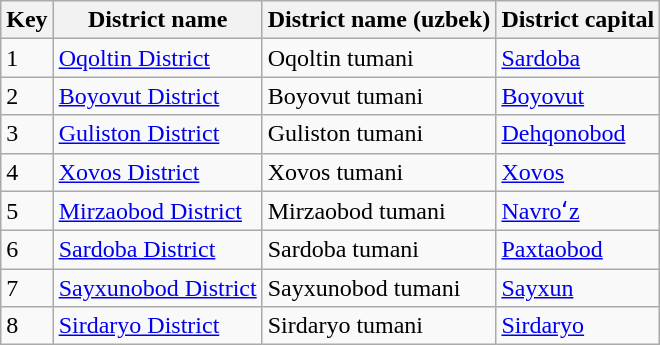<table class="wikitable sortable">
<tr>
<th>Key</th>
<th>District name</th>
<th>District name (uzbek)</th>
<th>District capital</th>
</tr>
<tr>
<td>1</td>
<td><a href='#'>Oqoltin District</a></td>
<td>Oqoltin tumani</td>
<td><a href='#'>Sardoba</a></td>
</tr>
<tr>
<td>2</td>
<td><a href='#'>Boyovut District</a></td>
<td>Boyovut tumani</td>
<td><a href='#'>Boyovut</a></td>
</tr>
<tr>
<td>3</td>
<td><a href='#'>Guliston District</a></td>
<td>Guliston tumani</td>
<td><a href='#'>Dehqonobod</a></td>
</tr>
<tr>
<td>4</td>
<td><a href='#'>Xovos District</a></td>
<td>Xovos tumani</td>
<td><a href='#'>Xovos</a></td>
</tr>
<tr>
<td>5</td>
<td><a href='#'>Mirzaobod District</a></td>
<td>Mirzaobod tumani</td>
<td><a href='#'>Navroʻz</a></td>
</tr>
<tr>
<td>6</td>
<td><a href='#'>Sardoba District</a></td>
<td>Sardoba tumani</td>
<td><a href='#'>Paxtaobod</a></td>
</tr>
<tr>
<td>7</td>
<td><a href='#'>Sayxunobod District</a></td>
<td>Sayxunobod tumani</td>
<td><a href='#'>Sayxun</a></td>
</tr>
<tr>
<td>8</td>
<td><a href='#'>Sirdaryo District</a></td>
<td>Sirdaryo tumani</td>
<td><a href='#'>Sirdaryo</a></td>
</tr>
</table>
